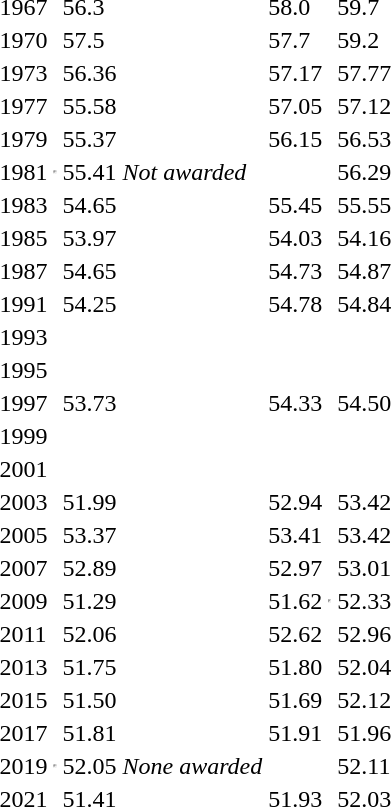<table>
<tr>
<td>1967</td>
<td></td>
<td>56.3</td>
<td></td>
<td>58.0</td>
<td></td>
<td>59.7</td>
</tr>
<tr>
<td>1970</td>
<td></td>
<td>57.5</td>
<td></td>
<td>57.7</td>
<td></td>
<td>59.2</td>
</tr>
<tr>
<td>1973</td>
<td></td>
<td>56.36</td>
<td></td>
<td>57.17</td>
<td></td>
<td>57.77</td>
</tr>
<tr>
<td>1977</td>
<td></td>
<td>55.58</td>
<td></td>
<td>57.05</td>
<td></td>
<td>57.12</td>
</tr>
<tr>
<td>1979</td>
<td></td>
<td>55.37</td>
<td></td>
<td>56.15</td>
<td></td>
<td>56.53</td>
</tr>
<tr>
<td>1981</td>
<td><hr></td>
<td>55.41</td>
<td><em>Not awarded</em></td>
<td></td>
<td></td>
<td>56.29</td>
</tr>
<tr>
<td>1983</td>
<td></td>
<td>54.65</td>
<td></td>
<td>55.45</td>
<td></td>
<td>55.55</td>
</tr>
<tr>
<td>1985</td>
<td></td>
<td>53.97</td>
<td></td>
<td>54.03</td>
<td></td>
<td>54.16</td>
</tr>
<tr>
<td>1987</td>
<td></td>
<td>54.65</td>
<td></td>
<td>54.73</td>
<td></td>
<td>54.87</td>
</tr>
<tr>
<td>1991</td>
<td></td>
<td>54.25</td>
<td></td>
<td>54.78</td>
<td></td>
<td>54.84</td>
</tr>
<tr>
<td>1993</td>
<td></td>
<td></td>
<td></td>
<td></td>
<td></td>
<td></td>
</tr>
<tr>
<td>1995</td>
<td></td>
<td></td>
<td></td>
<td></td>
<td></td>
<td></td>
</tr>
<tr>
<td>1997</td>
<td></td>
<td>53.73</td>
<td></td>
<td>54.33</td>
<td></td>
<td>54.50</td>
</tr>
<tr>
<td>1999</td>
<td></td>
<td></td>
<td></td>
<td></td>
<td></td>
<td></td>
</tr>
<tr>
<td>2001</td>
<td></td>
<td></td>
<td></td>
<td></td>
<td></td>
<td></td>
</tr>
<tr>
<td>2003</td>
<td></td>
<td>51.99</td>
<td></td>
<td>52.94</td>
<td></td>
<td>53.42</td>
</tr>
<tr>
<td>2005</td>
<td></td>
<td>53.37</td>
<td></td>
<td>53.41</td>
<td></td>
<td>53.42</td>
</tr>
<tr>
<td>2007</td>
<td></td>
<td>52.89</td>
<td></td>
<td>52.97</td>
<td></td>
<td>53.01</td>
</tr>
<tr>
<td>2009</td>
<td></td>
<td>51.29</td>
<td></td>
<td>51.62</td>
<td> <hr> </td>
<td>52.33</td>
</tr>
<tr>
<td>2011</td>
<td></td>
<td>52.06</td>
<td></td>
<td>52.62</td>
<td></td>
<td>52.96</td>
</tr>
<tr>
<td>2013</td>
<td></td>
<td>51.75</td>
<td></td>
<td>51.80</td>
<td></td>
<td>52.04</td>
</tr>
<tr>
<td>2015</td>
<td></td>
<td>51.50</td>
<td></td>
<td>51.69</td>
<td></td>
<td>52.12</td>
</tr>
<tr>
<td>2017</td>
<td></td>
<td>51.81</td>
<td></td>
<td>51.91</td>
<td></td>
<td>51.96</td>
</tr>
<tr>
<td>2019</td>
<td><hr></td>
<td>52.05</td>
<td><em>None awarded</em></td>
<td></td>
<td></td>
<td>52.11</td>
</tr>
<tr>
<td>2021</td>
<td></td>
<td>51.41</td>
<td></td>
<td>51.93</td>
<td></td>
<td>52.03</td>
</tr>
</table>
